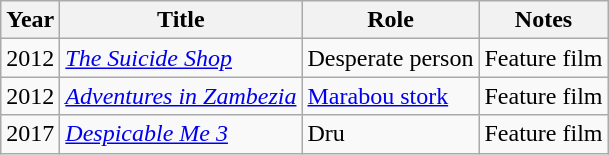<table class="wikitable plainrowheaders sortable">
<tr>
<th scope="col">Year</th>
<th scope="col">Title</th>
<th scope="col">Role</th>
<th scope="col" class="unsortable">Notes</th>
</tr>
<tr>
<td>2012</td>
<td><em><a href='#'>The Suicide Shop</a></em></td>
<td>Desperate person</td>
<td>Feature film</td>
</tr>
<tr>
<td>2012</td>
<td><em><a href='#'>Adventures in Zambezia</a></em></td>
<td><a href='#'>Marabou stork</a></td>
<td>Feature film</td>
</tr>
<tr>
<td>2017</td>
<td><em><a href='#'>Despicable Me 3</a></em></td>
<td>Dru</td>
<td>Feature film</td>
</tr>
</table>
